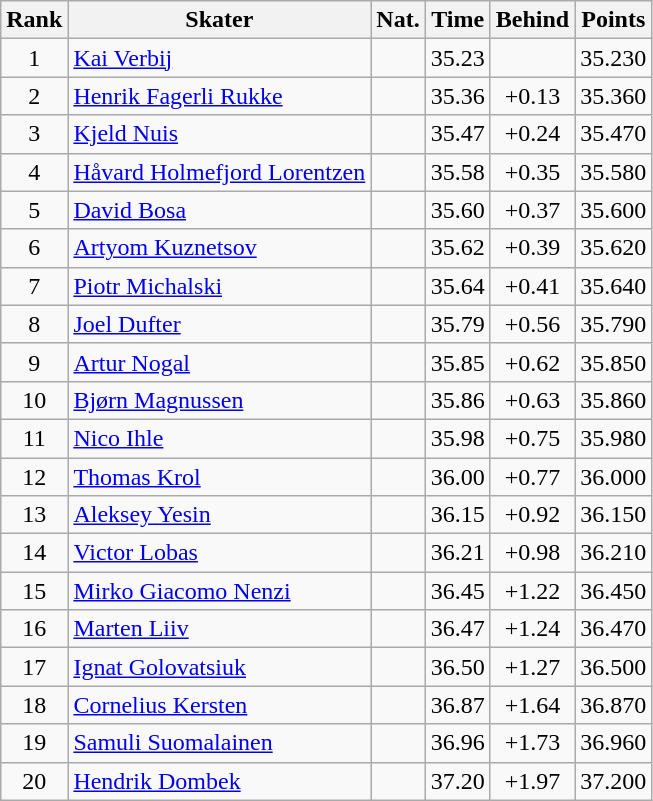<table class="wikitable sortable" border="1" style="text-align:center">
<tr>
<th>Rank</th>
<th>Skater</th>
<th>Nat.</th>
<th>Time</th>
<th>Behind</th>
<th>Points</th>
</tr>
<tr>
<td>1</td>
<td align=left><a href='#'>Kai Verbij</a></td>
<td></td>
<td>35.23</td>
<td></td>
<td>35.230</td>
</tr>
<tr>
<td>2</td>
<td align=left><a href='#'>Henrik Fagerli Rukke</a></td>
<td></td>
<td>35.36</td>
<td>+0.13</td>
<td>35.360</td>
</tr>
<tr>
<td>3</td>
<td align=left><a href='#'>Kjeld Nuis</a></td>
<td></td>
<td>35.47</td>
<td>+0.24</td>
<td>35.470</td>
</tr>
<tr>
<td>4</td>
<td align=left><a href='#'>Håvard Holmefjord Lorentzen</a></td>
<td></td>
<td>35.58</td>
<td>+0.35</td>
<td>35.580</td>
</tr>
<tr>
<td>5</td>
<td align=left><a href='#'>David Bosa</a></td>
<td></td>
<td>35.60</td>
<td>+0.37</td>
<td>35.600</td>
</tr>
<tr>
<td>6</td>
<td align=left><a href='#'>Artyom Kuznetsov</a></td>
<td></td>
<td>35.62</td>
<td>+0.39</td>
<td>35.620</td>
</tr>
<tr>
<td>7</td>
<td align=left><a href='#'>Piotr Michalski</a></td>
<td></td>
<td>35.64</td>
<td>+0.41</td>
<td>35.640</td>
</tr>
<tr>
<td>8</td>
<td align=left><a href='#'>Joel Dufter</a></td>
<td></td>
<td>35.79</td>
<td>+0.56</td>
<td>35.790</td>
</tr>
<tr>
<td>9</td>
<td align=left><a href='#'>Artur Nogal</a></td>
<td></td>
<td>35.85</td>
<td>+0.62</td>
<td>35.850</td>
</tr>
<tr>
<td>10</td>
<td align=left><a href='#'>Bjørn Magnussen</a></td>
<td></td>
<td>35.86</td>
<td>+0.63</td>
<td>35.860</td>
</tr>
<tr>
<td>11</td>
<td align=left><a href='#'>Nico Ihle</a></td>
<td></td>
<td>35.98</td>
<td>+0.75</td>
<td>35.980</td>
</tr>
<tr>
<td>12</td>
<td align=left><a href='#'>Thomas Krol</a></td>
<td></td>
<td>36.00</td>
<td>+0.77</td>
<td>36.000</td>
</tr>
<tr>
<td>13</td>
<td align=left><a href='#'>Aleksey Yesin</a></td>
<td></td>
<td>36.15</td>
<td>+0.92</td>
<td>36.150</td>
</tr>
<tr>
<td>14</td>
<td align=left><a href='#'>Victor Lobas</a></td>
<td></td>
<td>36.21</td>
<td>+0.98</td>
<td>36.210</td>
</tr>
<tr>
<td>15</td>
<td align=left><a href='#'>Mirko Giacomo Nenzi</a></td>
<td></td>
<td>36.45</td>
<td>+1.22</td>
<td>36.450</td>
</tr>
<tr>
<td>16</td>
<td align=left><a href='#'>Marten Liiv</a></td>
<td></td>
<td>36.47</td>
<td>+1.24</td>
<td>36.470</td>
</tr>
<tr>
<td>17</td>
<td align=left><a href='#'>Ignat Golovatsiuk</a></td>
<td></td>
<td>36.50</td>
<td>+1.27</td>
<td>36.500</td>
</tr>
<tr>
<td>18</td>
<td align=left><a href='#'>Cornelius Kersten</a></td>
<td></td>
<td>36.87</td>
<td>+1.64</td>
<td>36.870</td>
</tr>
<tr>
<td>19</td>
<td align=left><a href='#'>Samuli Suomalainen</a></td>
<td></td>
<td>36.96</td>
<td>+1.73</td>
<td>36.960</td>
</tr>
<tr>
<td>20</td>
<td align=left><a href='#'>Hendrik Dombek</a></td>
<td></td>
<td>37.20</td>
<td>+1.97</td>
<td>37.200</td>
</tr>
</table>
